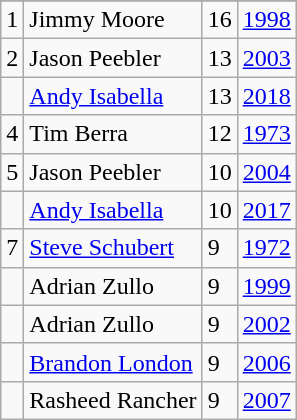<table class="wikitable">
<tr>
</tr>
<tr>
<td>1</td>
<td>Jimmy Moore</td>
<td>16</td>
<td><a href='#'>1998</a></td>
</tr>
<tr>
<td>2</td>
<td>Jason Peebler</td>
<td>13</td>
<td><a href='#'>2003</a></td>
</tr>
<tr>
<td></td>
<td><a href='#'>Andy Isabella</a></td>
<td>13</td>
<td><a href='#'>2018</a></td>
</tr>
<tr>
<td>4</td>
<td>Tim Berra</td>
<td>12</td>
<td><a href='#'>1973</a></td>
</tr>
<tr>
<td>5</td>
<td>Jason Peebler</td>
<td>10</td>
<td><a href='#'>2004</a></td>
</tr>
<tr>
<td></td>
<td><a href='#'>Andy Isabella</a></td>
<td>10</td>
<td><a href='#'>2017</a></td>
</tr>
<tr>
<td>7</td>
<td><a href='#'>Steve Schubert</a></td>
<td>9</td>
<td><a href='#'>1972</a></td>
</tr>
<tr>
<td></td>
<td>Adrian Zullo</td>
<td>9</td>
<td><a href='#'>1999</a></td>
</tr>
<tr>
<td></td>
<td>Adrian Zullo</td>
<td>9</td>
<td><a href='#'>2002</a></td>
</tr>
<tr>
<td></td>
<td><a href='#'>Brandon London</a></td>
<td>9</td>
<td><a href='#'>2006</a></td>
</tr>
<tr>
<td></td>
<td>Rasheed Rancher</td>
<td>9</td>
<td><a href='#'>2007</a></td>
</tr>
</table>
